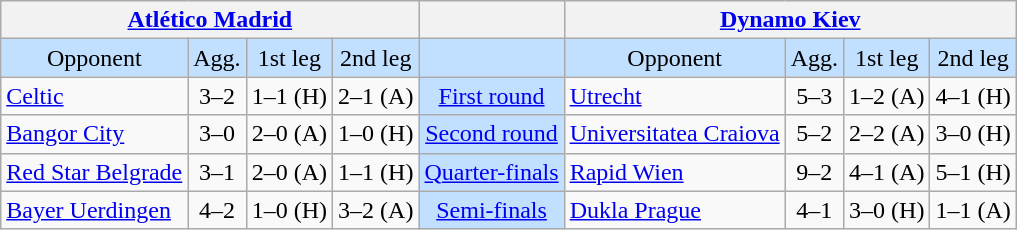<table class="wikitable" style="text-align:center">
<tr>
<th colspan=4> <a href='#'>Atlético Madrid</a></th>
<th></th>
<th colspan=4> <a href='#'>Dynamo Kiev</a></th>
</tr>
<tr style="background:#c1e0ff">
<td>Opponent</td>
<td>Agg.</td>
<td>1st leg</td>
<td>2nd leg</td>
<td></td>
<td>Opponent</td>
<td>Agg.</td>
<td>1st leg</td>
<td>2nd leg</td>
</tr>
<tr>
<td align=left> <a href='#'>Celtic</a></td>
<td>3–2</td>
<td>1–1 (H)</td>
<td>2–1 (A)</td>
<td style="background:#c1e0ff;"><a href='#'>First round</a></td>
<td align=left> <a href='#'>Utrecht</a></td>
<td>5–3</td>
<td>1–2 (A)</td>
<td>4–1 (H)</td>
</tr>
<tr>
<td align=left> <a href='#'>Bangor City</a></td>
<td>3–0</td>
<td>2–0 (A)</td>
<td>1–0 (H)</td>
<td style="background:#c1e0ff;"><a href='#'>Second round</a></td>
<td align=left> <a href='#'>Universitatea Craiova</a></td>
<td>5–2</td>
<td>2–2 (A)</td>
<td>3–0 (H)</td>
</tr>
<tr>
<td align=left> <a href='#'>Red Star Belgrade</a></td>
<td>3–1</td>
<td>2–0 (A)</td>
<td>1–1 (H)</td>
<td style="background:#c1e0ff;"><a href='#'>Quarter-finals</a></td>
<td align=left> <a href='#'>Rapid Wien</a></td>
<td>9–2</td>
<td>4–1 (A)</td>
<td>5–1 (H)</td>
</tr>
<tr>
<td align=left> <a href='#'>Bayer Uerdingen</a></td>
<td>4–2</td>
<td>1–0 (H)</td>
<td>3–2 (A)</td>
<td style="background:#c1e0ff;"><a href='#'>Semi-finals</a></td>
<td align=left> <a href='#'>Dukla Prague</a></td>
<td>4–1</td>
<td>3–0 (H)</td>
<td>1–1 (A)</td>
</tr>
</table>
